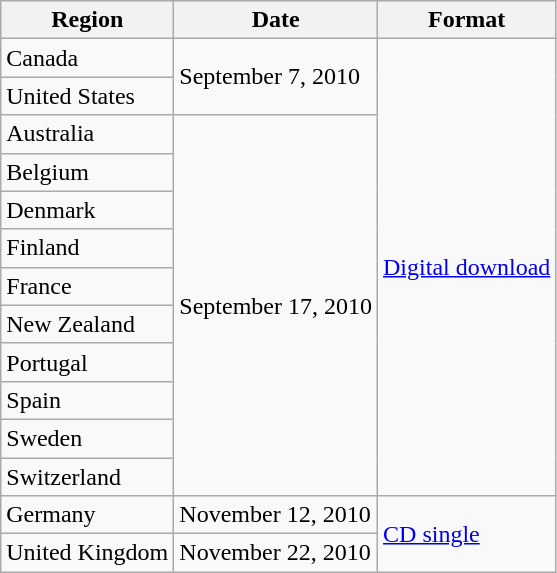<table class="wikitable">
<tr>
<th>Region</th>
<th>Date</th>
<th>Format</th>
</tr>
<tr>
<td>Canada</td>
<td rowspan="2">September 7, 2010</td>
<td rowspan="12"><a href='#'>Digital download</a></td>
</tr>
<tr>
<td>United States</td>
</tr>
<tr>
<td>Australia</td>
<td rowspan="10">September 17, 2010</td>
</tr>
<tr>
<td>Belgium</td>
</tr>
<tr>
<td>Denmark</td>
</tr>
<tr>
<td>Finland</td>
</tr>
<tr>
<td>France</td>
</tr>
<tr>
<td>New Zealand</td>
</tr>
<tr>
<td>Portugal</td>
</tr>
<tr>
<td>Spain</td>
</tr>
<tr>
<td>Sweden</td>
</tr>
<tr>
<td>Switzerland</td>
</tr>
<tr>
<td>Germany</td>
<td>November 12, 2010</td>
<td rowspan="2"><a href='#'>CD single</a></td>
</tr>
<tr>
<td>United Kingdom</td>
<td>November 22, 2010</td>
</tr>
</table>
